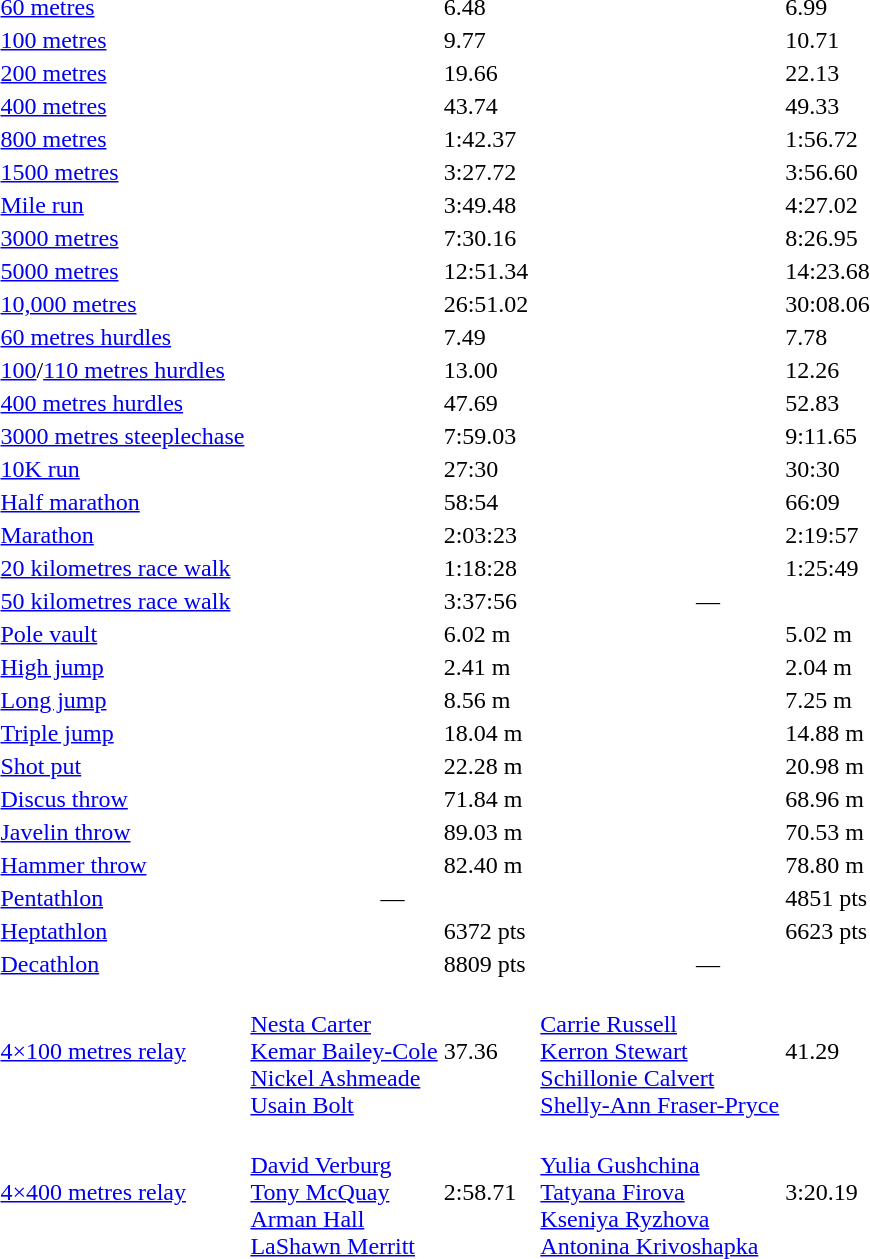<table>
<tr>
<td><a href='#'>60 metres</a></td>
<td></td>
<td>6.48</td>
<td></td>
<td></td>
<td>6.99</td>
<td></td>
</tr>
<tr>
<td><a href='#'>100 metres</a></td>
<td></td>
<td>9.77</td>
<td></td>
<td></td>
<td>10.71</td>
<td></td>
</tr>
<tr>
<td><a href='#'>200 metres</a></td>
<td></td>
<td>19.66</td>
<td></td>
<td></td>
<td>22.13</td>
<td></td>
</tr>
<tr>
<td><a href='#'>400 metres</a></td>
<td></td>
<td>43.74</td>
<td></td>
<td></td>
<td>49.33</td>
<td></td>
</tr>
<tr>
<td><a href='#'>800 metres</a></td>
<td></td>
<td>1:42.37</td>
<td></td>
<td></td>
<td>1:56.72</td>
<td></td>
</tr>
<tr>
<td><a href='#'>1500 metres</a></td>
<td></td>
<td>3:27.72</td>
<td></td>
<td></td>
<td>3:56.60</td>
<td></td>
</tr>
<tr>
<td><a href='#'>Mile run</a></td>
<td></td>
<td>3:49.48</td>
<td></td>
<td></td>
<td>4:27.02</td>
<td></td>
</tr>
<tr>
<td><a href='#'>3000 metres</a></td>
<td></td>
<td>7:30.16</td>
<td></td>
<td></td>
<td>8:26.95</td>
<td></td>
</tr>
<tr>
<td><a href='#'>5000 metres</a></td>
<td></td>
<td>12:51.34</td>
<td></td>
<td></td>
<td>14:23.68</td>
<td></td>
</tr>
<tr>
<td><a href='#'>10,000 metres</a></td>
<td></td>
<td>26:51.02</td>
<td></td>
<td></td>
<td>30:08.06</td>
<td></td>
</tr>
<tr>
<td><a href='#'>60 metres hurdles</a></td>
<td></td>
<td>7.49</td>
<td></td>
<td></td>
<td>7.78</td>
<td></td>
</tr>
<tr>
<td><a href='#'>100</a>/<a href='#'>110 metres hurdles</a></td>
<td></td>
<td>13.00</td>
<td></td>
<td></td>
<td>12.26</td>
<td></td>
</tr>
<tr>
<td><a href='#'>400 metres hurdles</a></td>
<td></td>
<td>47.69</td>
<td></td>
<td></td>
<td>52.83</td>
<td></td>
</tr>
<tr>
<td><a href='#'>3000 metres steeplechase</a></td>
<td></td>
<td>7:59.03</td>
<td></td>
<td></td>
<td>9:11.65</td>
<td></td>
</tr>
<tr>
<td><a href='#'>10K run</a></td>
<td></td>
<td>27:30</td>
<td></td>
<td></td>
<td>30:30</td>
<td></td>
</tr>
<tr>
<td><a href='#'>Half marathon</a></td>
<td></td>
<td>58:54 </td>
<td></td>
<td></td>
<td>66:09</td>
<td></td>
</tr>
<tr>
<td><a href='#'>Marathon</a></td>
<td></td>
<td>2:03:23</td>
<td></td>
<td></td>
<td>2:19:57</td>
<td></td>
</tr>
<tr>
<td><a href='#'>20 kilometres race walk</a></td>
<td></td>
<td>1:18:28</td>
<td></td>
<td></td>
<td>1:25:49</td>
<td></td>
</tr>
<tr>
<td><a href='#'>50 kilometres race walk</a></td>
<td></td>
<td>3:37:56</td>
<td></td>
<td align=center colspan=3>—</td>
</tr>
<tr>
<td><a href='#'>Pole vault</a></td>
<td></td>
<td>6.02 m</td>
<td></td>
<td></td>
<td>5.02 m</td>
<td></td>
</tr>
<tr>
<td><a href='#'>High jump</a></td>
<td></td>
<td>2.41 m</td>
<td></td>
<td></td>
<td>2.04 m</td>
<td></td>
</tr>
<tr>
<td><a href='#'>Long jump</a></td>
<td></td>
<td>8.56 m</td>
<td></td>
<td></td>
<td>7.25 m</td>
<td></td>
</tr>
<tr>
<td><a href='#'>Triple jump</a></td>
<td></td>
<td>18.04 m</td>
<td></td>
<td></td>
<td>14.88 m</td>
<td></td>
</tr>
<tr>
<td><a href='#'>Shot put</a></td>
<td></td>
<td>22.28 m</td>
<td></td>
<td></td>
<td>20.98 m</td>
<td></td>
</tr>
<tr>
<td><a href='#'>Discus throw</a></td>
<td></td>
<td>71.84 m</td>
<td></td>
<td></td>
<td>68.96 m</td>
<td></td>
</tr>
<tr>
<td><a href='#'>Javelin throw</a></td>
<td></td>
<td>89.03 m</td>
<td></td>
<td></td>
<td>70.53 m</td>
<td></td>
</tr>
<tr>
<td><a href='#'>Hammer throw</a></td>
<td></td>
<td>82.40 m</td>
<td></td>
<td></td>
<td>78.80 m</td>
<td></td>
</tr>
<tr>
<td><a href='#'>Pentathlon</a></td>
<td align=center colspan=3>—</td>
<td></td>
<td>4851 pts</td>
<td></td>
</tr>
<tr>
<td><a href='#'>Heptathlon</a></td>
<td></td>
<td>6372 pts</td>
<td></td>
<td></td>
<td>6623 pts</td>
<td></td>
</tr>
<tr>
<td><a href='#'>Decathlon</a></td>
<td></td>
<td>8809 pts</td>
<td></td>
<td align=center colspan=3>—</td>
</tr>
<tr>
<td><a href='#'>4×100 metres relay</a></td>
<td><br><a href='#'>Nesta Carter</a><br><a href='#'>Kemar Bailey-Cole</a><br><a href='#'>Nickel Ashmeade</a><br><a href='#'>Usain Bolt</a></td>
<td>37.36</td>
<td></td>
<td><br><a href='#'>Carrie Russell</a><br><a href='#'>Kerron Stewart</a><br><a href='#'>Schillonie Calvert</a><br><a href='#'>Shelly-Ann Fraser-Pryce</a></td>
<td>41.29</td>
<td></td>
</tr>
<tr>
<td><a href='#'>4×400 metres relay</a></td>
<td><br><a href='#'>David Verburg</a><br><a href='#'>Tony McQuay</a><br><a href='#'>Arman Hall</a><br><a href='#'>LaShawn Merritt</a></td>
<td>2:58.71</td>
<td></td>
<td><br><a href='#'>Yulia Gushchina</a><br><a href='#'>Tatyana Firova</a><br><a href='#'>Kseniya Ryzhova</a><br><a href='#'>Antonina Krivoshapka</a></td>
<td>3:20.19</td>
<td></td>
</tr>
</table>
